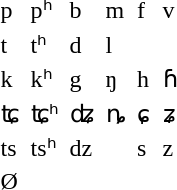<table>
<tr>
<td>p</td>
<td></td>
<td>pʰ</td>
<td></td>
<td>b</td>
<td></td>
<td>m</td>
<td></td>
<td>f</td>
<td></td>
<td>v</td>
<td></td>
</tr>
<tr>
<td>t</td>
<td></td>
<td>tʰ</td>
<td></td>
<td>d</td>
<td></td>
<td>l</td>
<td></td>
</tr>
<tr>
<td>k</td>
<td></td>
<td>kʰ</td>
<td></td>
<td>g</td>
<td></td>
<td>ŋ</td>
<td></td>
<td>h</td>
<td></td>
<td>ɦ</td>
<td></td>
</tr>
<tr>
<td>ʨ</td>
<td></td>
<td>ʨʰ</td>
<td></td>
<td>ʥ</td>
<td></td>
<td>ȵ</td>
<td></td>
<td>ɕ</td>
<td></td>
<td>ʑ</td>
<td></td>
</tr>
<tr>
<td>ts</td>
<td></td>
<td>tsʰ</td>
<td></td>
<td>dz</td>
<td></td>
<td colspan=2></td>
<td>s</td>
<td></td>
<td>z</td>
<td></td>
</tr>
<tr>
<td>Ø</td>
<td></td>
</tr>
</table>
